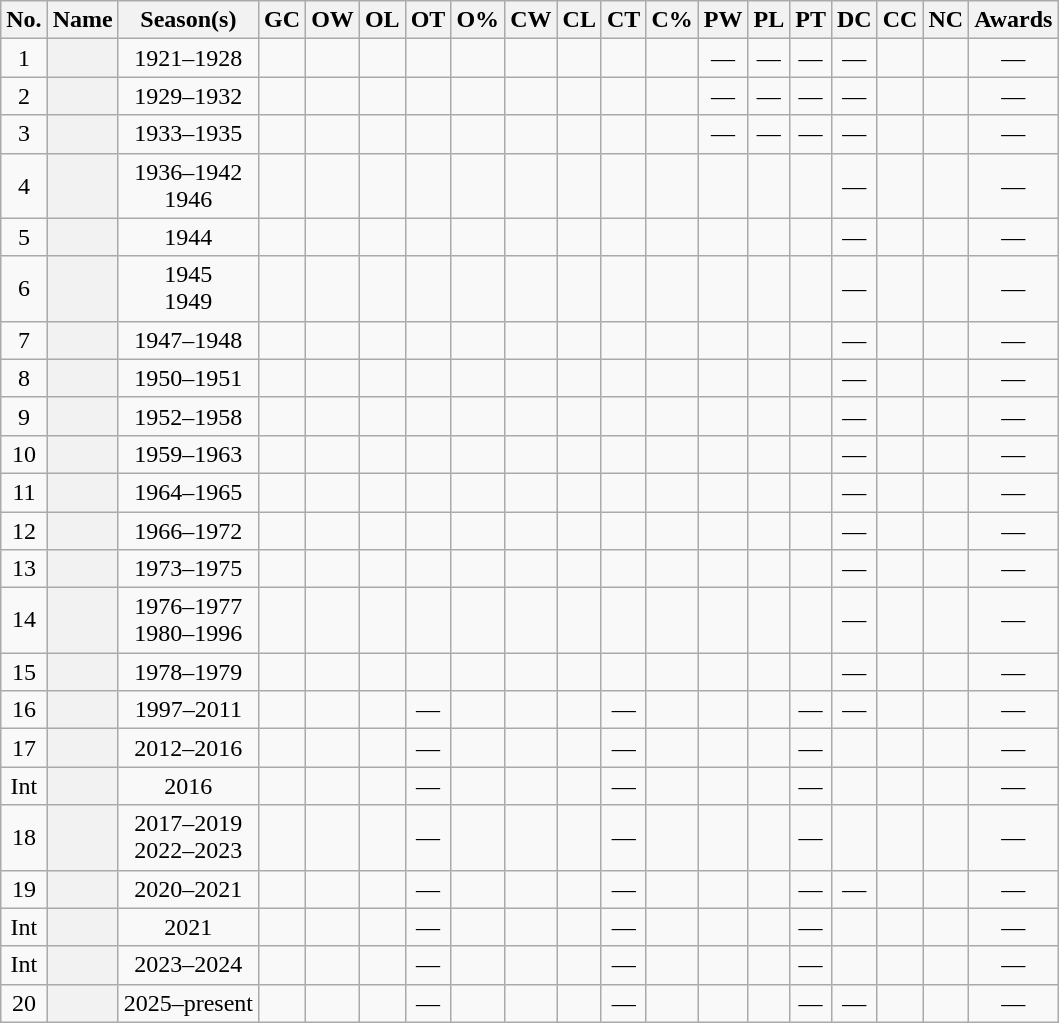<table class="wikitable sortable" style="text-align:center">
<tr>
<th scope="col" class="unsortable">No.</th>
<th scope="col">Name</th>
<th scope="col">Season(s)</th>
<th scope="col">GC</th>
<th scope="col">OW</th>
<th scope="col">OL</th>
<th scope="col">OT</th>
<th scope="col">O%</th>
<th scope="col">CW</th>
<th scope="col">CL</th>
<th scope="col">CT</th>
<th scope="col">C%</th>
<th scope="col">PW</th>
<th scope="col">PL</th>
<th scope="col">PT</th>
<th scope="col">DC</th>
<th scope="col">CC</th>
<th scope="col">NC</th>
<th scope="col" class="unsortable">Awards</th>
</tr>
<tr>
<td>1</td>
<th scope="row"></th>
<td>1921–1928</td>
<td></td>
<td></td>
<td></td>
<td></td>
<td></td>
<td></td>
<td></td>
<td></td>
<td></td>
<td>—</td>
<td>—</td>
<td>—</td>
<td>—</td>
<td></td>
<td></td>
<td>—</td>
</tr>
<tr>
<td>2</td>
<th scope="row"></th>
<td>1929–1932</td>
<td></td>
<td></td>
<td></td>
<td></td>
<td></td>
<td></td>
<td></td>
<td></td>
<td></td>
<td>—</td>
<td>—</td>
<td>—</td>
<td>—</td>
<td></td>
<td></td>
<td>—</td>
</tr>
<tr>
<td>3</td>
<th scope="row"></th>
<td>1933–1935</td>
<td></td>
<td></td>
<td></td>
<td></td>
<td></td>
<td></td>
<td></td>
<td></td>
<td></td>
<td>—</td>
<td>—</td>
<td>—</td>
<td>—</td>
<td></td>
<td></td>
<td>—</td>
</tr>
<tr>
<td>4</td>
<th scope="row"></th>
<td>1936–1942<br>1946</td>
<td></td>
<td></td>
<td></td>
<td></td>
<td></td>
<td></td>
<td></td>
<td></td>
<td></td>
<td></td>
<td></td>
<td></td>
<td>—</td>
<td></td>
<td></td>
<td>—</td>
</tr>
<tr>
<td>5</td>
<th scope="row"></th>
<td>1944</td>
<td></td>
<td></td>
<td></td>
<td></td>
<td></td>
<td></td>
<td></td>
<td></td>
<td></td>
<td></td>
<td></td>
<td></td>
<td>—</td>
<td></td>
<td></td>
<td>—</td>
</tr>
<tr>
<td>6</td>
<th scope="row"></th>
<td>1945<br>1949</td>
<td></td>
<td></td>
<td></td>
<td></td>
<td></td>
<td></td>
<td></td>
<td></td>
<td></td>
<td></td>
<td></td>
<td></td>
<td>—</td>
<td></td>
<td></td>
<td>—</td>
</tr>
<tr>
<td>7</td>
<th scope="row"></th>
<td>1947–1948</td>
<td></td>
<td></td>
<td></td>
<td></td>
<td></td>
<td></td>
<td></td>
<td></td>
<td></td>
<td></td>
<td></td>
<td></td>
<td>—</td>
<td></td>
<td></td>
<td>—</td>
</tr>
<tr>
<td>8</td>
<th scope="row"></th>
<td>1950–1951</td>
<td></td>
<td></td>
<td></td>
<td></td>
<td></td>
<td></td>
<td></td>
<td></td>
<td></td>
<td></td>
<td></td>
<td></td>
<td>—</td>
<td></td>
<td></td>
<td>—</td>
</tr>
<tr>
<td>9</td>
<th scope="row"></th>
<td>1952–1958</td>
<td></td>
<td></td>
<td></td>
<td></td>
<td></td>
<td></td>
<td></td>
<td></td>
<td></td>
<td></td>
<td></td>
<td></td>
<td>—</td>
<td></td>
<td></td>
<td>—</td>
</tr>
<tr>
<td>10</td>
<th scope="row"></th>
<td>1959–1963</td>
<td></td>
<td></td>
<td></td>
<td></td>
<td></td>
<td></td>
<td></td>
<td></td>
<td></td>
<td></td>
<td></td>
<td></td>
<td>—</td>
<td></td>
<td></td>
<td>—</td>
</tr>
<tr>
<td>11</td>
<th scope="row"></th>
<td>1964–1965</td>
<td></td>
<td></td>
<td></td>
<td></td>
<td></td>
<td></td>
<td></td>
<td></td>
<td></td>
<td></td>
<td></td>
<td></td>
<td>—</td>
<td></td>
<td></td>
<td>—</td>
</tr>
<tr>
<td>12</td>
<th scope="row"></th>
<td>1966–1972</td>
<td></td>
<td></td>
<td></td>
<td></td>
<td></td>
<td></td>
<td></td>
<td></td>
<td></td>
<td></td>
<td></td>
<td></td>
<td>—</td>
<td></td>
<td></td>
<td>—</td>
</tr>
<tr>
<td>13</td>
<th scope="row"></th>
<td>1973–1975</td>
<td></td>
<td></td>
<td></td>
<td></td>
<td></td>
<td></td>
<td></td>
<td></td>
<td></td>
<td></td>
<td></td>
<td></td>
<td>—</td>
<td></td>
<td></td>
<td>—</td>
</tr>
<tr>
<td>14</td>
<th scope="row"></th>
<td>1976–1977<br>1980–1996</td>
<td></td>
<td></td>
<td></td>
<td></td>
<td></td>
<td></td>
<td></td>
<td></td>
<td></td>
<td></td>
<td></td>
<td></td>
<td>—</td>
<td></td>
<td></td>
<td>—</td>
</tr>
<tr>
<td>15</td>
<th scope="row"></th>
<td>1978–1979</td>
<td></td>
<td></td>
<td></td>
<td></td>
<td></td>
<td></td>
<td></td>
<td></td>
<td></td>
<td></td>
<td></td>
<td></td>
<td>—</td>
<td></td>
<td></td>
<td>—</td>
</tr>
<tr>
<td>16</td>
<th scope="row"></th>
<td>1997–2011</td>
<td></td>
<td></td>
<td></td>
<td>—</td>
<td></td>
<td></td>
<td></td>
<td>—</td>
<td></td>
<td></td>
<td></td>
<td>—</td>
<td>—</td>
<td></td>
<td></td>
<td>—</td>
</tr>
<tr>
<td>17</td>
<th scope="row"></th>
<td>2012–2016</td>
<td></td>
<td></td>
<td></td>
<td>—</td>
<td></td>
<td></td>
<td></td>
<td>—</td>
<td></td>
<td></td>
<td></td>
<td>—</td>
<td></td>
<td></td>
<td></td>
<td>—</td>
</tr>
<tr>
<td>Int</td>
<th scope="row"><br></th>
<td>2016</td>
<td></td>
<td></td>
<td></td>
<td>—</td>
<td></td>
<td></td>
<td></td>
<td>—</td>
<td></td>
<td></td>
<td></td>
<td>—</td>
<td></td>
<td></td>
<td></td>
<td>—</td>
</tr>
<tr>
<td>18</td>
<th scope="row"></th>
<td>2017–2019<br>2022–2023</td>
<td></td>
<td></td>
<td></td>
<td>—</td>
<td></td>
<td></td>
<td></td>
<td>—</td>
<td></td>
<td></td>
<td></td>
<td>—</td>
<td></td>
<td></td>
<td></td>
<td>—</td>
</tr>
<tr>
<td>19</td>
<th scope="row"></th>
<td>2020–2021</td>
<td></td>
<td></td>
<td></td>
<td>—</td>
<td></td>
<td></td>
<td></td>
<td>—</td>
<td></td>
<td></td>
<td></td>
<td>—</td>
<td>—</td>
<td></td>
<td></td>
<td>—</td>
</tr>
<tr>
<td>Int</td>
<th scope="row"><br></th>
<td>2021</td>
<td></td>
<td></td>
<td></td>
<td>—</td>
<td></td>
<td></td>
<td></td>
<td>—</td>
<td></td>
<td></td>
<td></td>
<td>—</td>
<td></td>
<td></td>
<td></td>
<td>—</td>
</tr>
<tr>
<td>Int</td>
<th scope="row"><br></th>
<td>2023–2024</td>
<td></td>
<td></td>
<td></td>
<td>—</td>
<td></td>
<td></td>
<td></td>
<td>—</td>
<td></td>
<td></td>
<td></td>
<td>—</td>
<td></td>
<td></td>
<td></td>
<td>—</td>
</tr>
<tr>
<td>20</td>
<th scope="row"></th>
<td>2025–present</td>
<td></td>
<td></td>
<td></td>
<td>—</td>
<td {{nts></td>
<td></td>
<td></td>
<td>—</td>
<td {{nts></td>
<td></td>
<td></td>
<td>—</td>
<td>—</td>
<td></td>
<td></td>
<td>—</td>
</tr>
</table>
